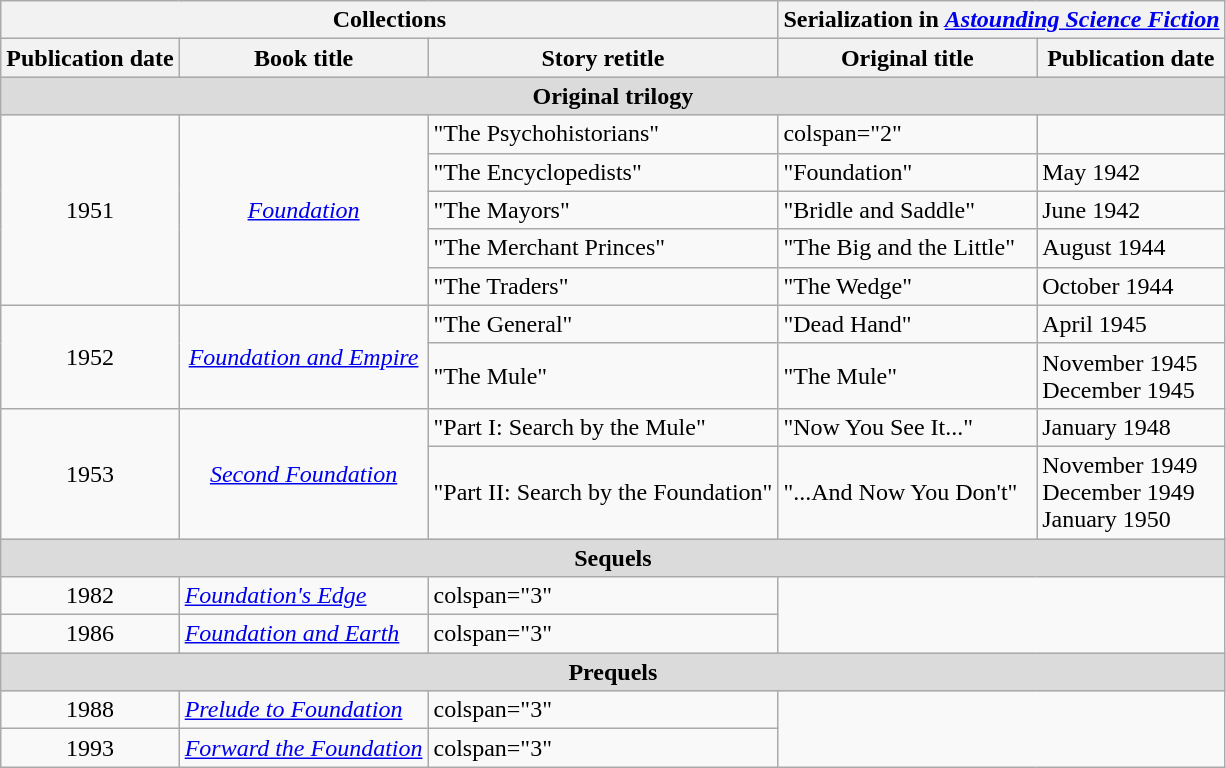<table class="wikitable plainrowheaders">
<tr>
<th colspan="3">Collections</th>
<th colspan="2">Serialization in <em><a href='#'>Astounding Science Fiction</a></em></th>
</tr>
<tr>
<th>Publication date</th>
<th>Book title</th>
<th>Story retitle</th>
<th>Original title</th>
<th>Publication date</th>
</tr>
<tr>
<th colspan="5" style="background-color:#DBDBDB; text-align:center;">Original trilogy</th>
</tr>
<tr>
<td rowspan="5" style="text-align:center">1951</td>
<td rowspan="5" style="text-align:center"><em><a href='#'>Foundation</a></em></td>
<td>"The Psychohistorians"</td>
<td>colspan="2" </td>
</tr>
<tr>
<td>"The Encyclopedists"</td>
<td>"Foundation"</td>
<td>May 1942</td>
</tr>
<tr>
<td>"The Mayors"</td>
<td>"Bridle and Saddle"</td>
<td>June 1942</td>
</tr>
<tr>
<td>"The Merchant Princes"</td>
<td>"The Big and the Little"</td>
<td>August 1944</td>
</tr>
<tr>
<td>"The Traders"</td>
<td>"The Wedge"</td>
<td>October 1944</td>
</tr>
<tr>
<td rowspan="2" style="text-align:center">1952</td>
<td rowspan="2" style="text-align:center"><em><a href='#'>Foundation and Empire</a></em></td>
<td>"The General"</td>
<td>"Dead Hand"</td>
<td>April 1945</td>
</tr>
<tr>
<td>"The Mule"</td>
<td>"The Mule"</td>
<td>November 1945 <br> December 1945</td>
</tr>
<tr>
<td rowspan="2" style="text-align:center">1953</td>
<td rowspan="2" style="text-align:center"><em><a href='#'>Second Foundation</a></em></td>
<td>"Part I: Search by the Mule"</td>
<td>"Now You See It..."</td>
<td>January 1948</td>
</tr>
<tr>
<td>"Part II: Search by the Foundation"</td>
<td>"...And Now You Don't"</td>
<td>November 1949 <br> December 1949 <br> January 1950</td>
</tr>
<tr>
<th colspan="5" style="background-color:#DBDBDB; text-align:center;">Sequels</th>
</tr>
<tr>
<td style="text-align:center">1982</td>
<td><em><a href='#'>Foundation's Edge</a></em></td>
<td>colspan="3" </td>
</tr>
<tr>
<td style="text-align:center">1986</td>
<td><em><a href='#'>Foundation and Earth</a></em></td>
<td>colspan="3" </td>
</tr>
<tr>
<th colspan="5" style="background-color:#DBDBDB; text-align:center;">Prequels</th>
</tr>
<tr>
<td style="text-align:center">1988</td>
<td><em><a href='#'>Prelude to Foundation</a></em></td>
<td>colspan="3" </td>
</tr>
<tr>
<td style="text-align:center">1993</td>
<td><em><a href='#'>Forward the Foundation</a></em></td>
<td>colspan="3" </td>
</tr>
</table>
